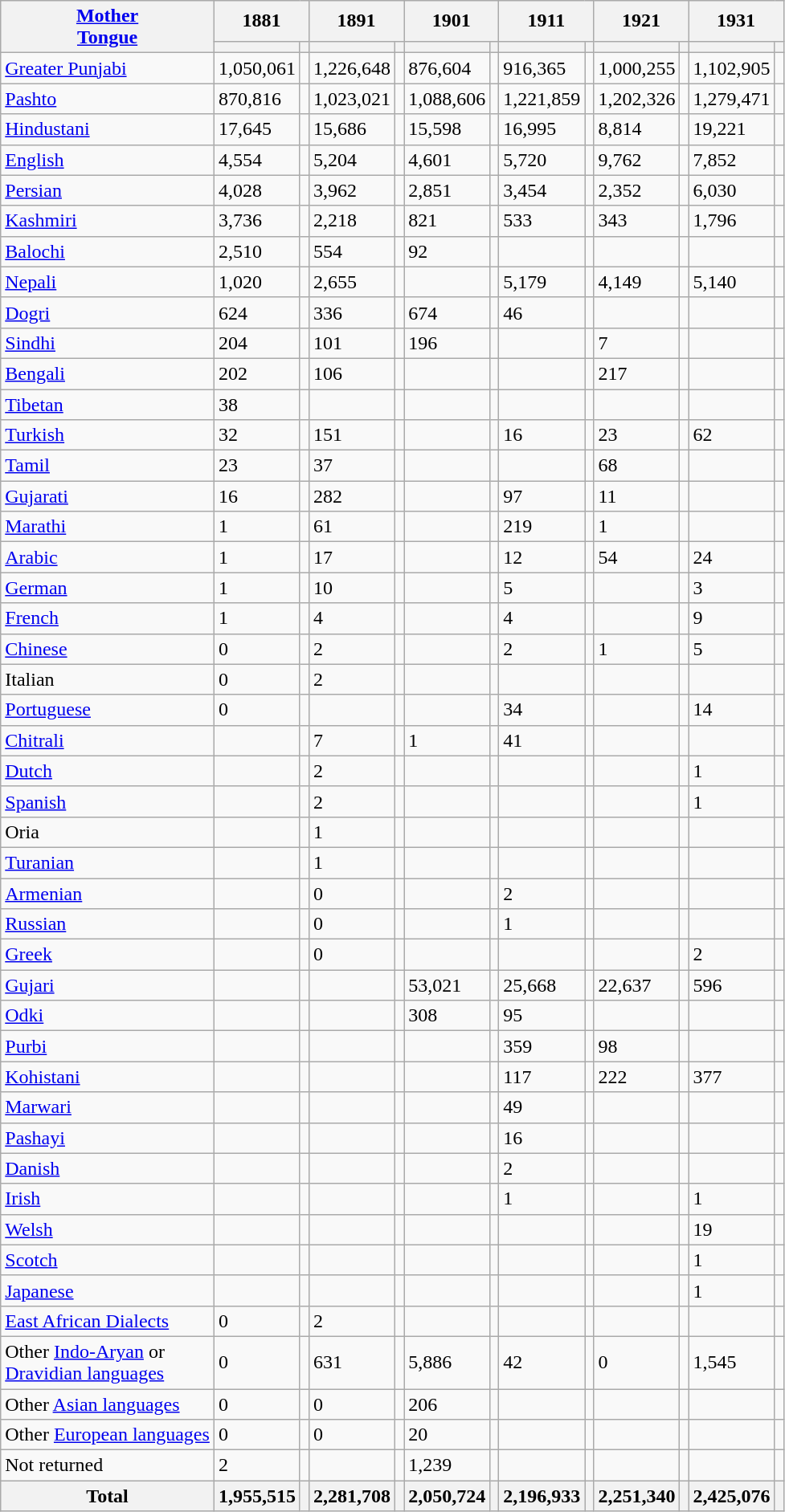<table class="wikitable sortable">
<tr>
<th rowspan="2"><a href='#'>Mother<br>Tongue</a></th>
<th colspan="2">1881</th>
<th colspan="2">1891</th>
<th colspan="2">1901</th>
<th colspan="2">1911</th>
<th colspan="2">1921</th>
<th colspan="2">1931</th>
</tr>
<tr>
<th><a href='#'></a></th>
<th></th>
<th></th>
<th></th>
<th></th>
<th></th>
<th></th>
<th></th>
<th></th>
<th></th>
<th></th>
<th></th>
</tr>
<tr>
<td><a href='#'>Greater Punjabi</a></td>
<td>1,050,061</td>
<td></td>
<td>1,226,648</td>
<td></td>
<td>876,604</td>
<td></td>
<td>916,365</td>
<td></td>
<td>1,000,255</td>
<td></td>
<td>1,102,905</td>
<td></td>
</tr>
<tr>
<td><a href='#'>Pashto</a></td>
<td>870,816</td>
<td></td>
<td>1,023,021</td>
<td></td>
<td>1,088,606</td>
<td></td>
<td>1,221,859</td>
<td></td>
<td>1,202,326</td>
<td></td>
<td>1,279,471</td>
<td></td>
</tr>
<tr>
<td><a href='#'>Hindustani</a></td>
<td>17,645</td>
<td></td>
<td>15,686</td>
<td></td>
<td>15,598</td>
<td></td>
<td>16,995</td>
<td></td>
<td>8,814</td>
<td></td>
<td>19,221</td>
<td></td>
</tr>
<tr>
<td><a href='#'>English</a></td>
<td>4,554</td>
<td></td>
<td>5,204</td>
<td></td>
<td>4,601</td>
<td></td>
<td>5,720</td>
<td></td>
<td>9,762</td>
<td></td>
<td>7,852</td>
<td></td>
</tr>
<tr>
<td><a href='#'>Persian</a></td>
<td>4,028</td>
<td></td>
<td>3,962</td>
<td></td>
<td>2,851</td>
<td></td>
<td>3,454</td>
<td></td>
<td>2,352</td>
<td></td>
<td>6,030</td>
<td></td>
</tr>
<tr>
<td><a href='#'>Kashmiri</a></td>
<td>3,736</td>
<td></td>
<td>2,218</td>
<td></td>
<td>821</td>
<td></td>
<td>533</td>
<td></td>
<td>343</td>
<td></td>
<td>1,796</td>
<td></td>
</tr>
<tr>
<td><a href='#'>Balochi</a></td>
<td>2,510</td>
<td></td>
<td>554</td>
<td></td>
<td>92</td>
<td></td>
<td></td>
<td></td>
<td></td>
<td></td>
<td></td>
<td></td>
</tr>
<tr>
<td><a href='#'>Nepali</a></td>
<td>1,020</td>
<td></td>
<td>2,655</td>
<td></td>
<td></td>
<td></td>
<td>5,179</td>
<td></td>
<td>4,149</td>
<td></td>
<td>5,140</td>
<td></td>
</tr>
<tr>
<td><a href='#'>Dogri</a></td>
<td>624</td>
<td></td>
<td>336</td>
<td></td>
<td>674</td>
<td></td>
<td>46</td>
<td></td>
<td></td>
<td></td>
<td></td>
<td></td>
</tr>
<tr>
<td><a href='#'>Sindhi</a></td>
<td>204</td>
<td></td>
<td>101</td>
<td></td>
<td>196</td>
<td></td>
<td></td>
<td></td>
<td>7</td>
<td></td>
<td></td>
<td></td>
</tr>
<tr>
<td><a href='#'>Bengali</a></td>
<td>202</td>
<td></td>
<td>106</td>
<td></td>
<td></td>
<td></td>
<td></td>
<td></td>
<td>217</td>
<td></td>
<td></td>
<td></td>
</tr>
<tr>
<td><a href='#'>Tibetan</a></td>
<td>38</td>
<td></td>
<td></td>
<td></td>
<td></td>
<td></td>
<td></td>
<td></td>
<td></td>
<td></td>
<td></td>
<td></td>
</tr>
<tr>
<td><a href='#'>Turkish</a></td>
<td>32</td>
<td></td>
<td>151</td>
<td></td>
<td></td>
<td></td>
<td>16</td>
<td></td>
<td>23</td>
<td></td>
<td>62</td>
<td></td>
</tr>
<tr>
<td><a href='#'>Tamil</a></td>
<td>23</td>
<td></td>
<td>37</td>
<td></td>
<td></td>
<td></td>
<td></td>
<td></td>
<td>68</td>
<td></td>
<td></td>
<td></td>
</tr>
<tr>
<td><a href='#'>Gujarati</a></td>
<td>16</td>
<td></td>
<td>282</td>
<td></td>
<td></td>
<td></td>
<td>97</td>
<td></td>
<td>11</td>
<td></td>
<td></td>
<td></td>
</tr>
<tr>
<td><a href='#'>Marathi</a></td>
<td>1</td>
<td></td>
<td>61</td>
<td></td>
<td></td>
<td></td>
<td>219</td>
<td></td>
<td>1</td>
<td></td>
<td></td>
<td></td>
</tr>
<tr>
<td><a href='#'>Arabic</a></td>
<td>1</td>
<td></td>
<td>17</td>
<td></td>
<td></td>
<td></td>
<td>12</td>
<td></td>
<td>54</td>
<td></td>
<td>24</td>
<td></td>
</tr>
<tr>
<td><a href='#'>German</a></td>
<td>1</td>
<td></td>
<td>10</td>
<td></td>
<td></td>
<td></td>
<td>5</td>
<td></td>
<td></td>
<td></td>
<td>3</td>
<td></td>
</tr>
<tr>
<td><a href='#'>French</a></td>
<td>1</td>
<td></td>
<td>4</td>
<td></td>
<td></td>
<td></td>
<td>4</td>
<td></td>
<td></td>
<td></td>
<td>9</td>
<td></td>
</tr>
<tr>
<td><a href='#'>Chinese</a></td>
<td>0</td>
<td></td>
<td>2</td>
<td></td>
<td></td>
<td></td>
<td>2</td>
<td></td>
<td>1</td>
<td></td>
<td>5</td>
<td></td>
</tr>
<tr>
<td>Italian</td>
<td>0</td>
<td></td>
<td>2</td>
<td></td>
<td></td>
<td></td>
<td></td>
<td></td>
<td></td>
<td></td>
<td></td>
<td></td>
</tr>
<tr>
<td><a href='#'>Portuguese</a></td>
<td>0</td>
<td></td>
<td></td>
<td></td>
<td></td>
<td></td>
<td>34</td>
<td></td>
<td></td>
<td></td>
<td>14</td>
<td></td>
</tr>
<tr>
<td><a href='#'>Chitrali</a></td>
<td></td>
<td></td>
<td>7</td>
<td></td>
<td>1</td>
<td></td>
<td>41</td>
<td></td>
<td></td>
<td></td>
<td></td>
<td></td>
</tr>
<tr>
<td><a href='#'>Dutch</a></td>
<td></td>
<td></td>
<td>2</td>
<td></td>
<td></td>
<td></td>
<td></td>
<td></td>
<td></td>
<td></td>
<td>1</td>
<td></td>
</tr>
<tr>
<td><a href='#'>Spanish</a></td>
<td></td>
<td></td>
<td>2</td>
<td></td>
<td></td>
<td></td>
<td></td>
<td></td>
<td></td>
<td></td>
<td>1</td>
<td></td>
</tr>
<tr>
<td>Oria</td>
<td></td>
<td></td>
<td>1</td>
<td></td>
<td></td>
<td></td>
<td></td>
<td></td>
<td></td>
<td></td>
<td></td>
<td></td>
</tr>
<tr>
<td><a href='#'>Turanian</a></td>
<td></td>
<td></td>
<td>1</td>
<td></td>
<td></td>
<td></td>
<td></td>
<td></td>
<td></td>
<td></td>
<td></td>
<td></td>
</tr>
<tr>
<td><a href='#'>Armenian</a></td>
<td></td>
<td></td>
<td>0</td>
<td></td>
<td></td>
<td></td>
<td>2</td>
<td></td>
<td></td>
<td></td>
<td></td>
<td></td>
</tr>
<tr>
<td><a href='#'>Russian</a></td>
<td></td>
<td></td>
<td>0</td>
<td></td>
<td></td>
<td></td>
<td>1</td>
<td></td>
<td></td>
<td></td>
<td></td>
<td></td>
</tr>
<tr>
<td><a href='#'>Greek</a></td>
<td></td>
<td></td>
<td>0</td>
<td></td>
<td></td>
<td></td>
<td></td>
<td></td>
<td></td>
<td></td>
<td>2</td>
<td></td>
</tr>
<tr>
<td><a href='#'>Gujari</a></td>
<td></td>
<td></td>
<td></td>
<td></td>
<td>53,021</td>
<td></td>
<td>25,668</td>
<td></td>
<td>22,637</td>
<td></td>
<td>596</td>
<td></td>
</tr>
<tr>
<td><a href='#'>Odki</a></td>
<td></td>
<td></td>
<td></td>
<td></td>
<td>308</td>
<td></td>
<td>95</td>
<td></td>
<td></td>
<td></td>
<td></td>
<td></td>
</tr>
<tr>
<td><a href='#'>Purbi</a></td>
<td></td>
<td></td>
<td></td>
<td></td>
<td></td>
<td></td>
<td>359</td>
<td></td>
<td>98</td>
<td></td>
<td></td>
<td></td>
</tr>
<tr>
<td><a href='#'>Kohistani</a></td>
<td></td>
<td></td>
<td></td>
<td></td>
<td></td>
<td></td>
<td>117</td>
<td></td>
<td>222</td>
<td></td>
<td>377</td>
<td></td>
</tr>
<tr>
<td><a href='#'>Marwari</a></td>
<td></td>
<td></td>
<td></td>
<td></td>
<td></td>
<td></td>
<td>49</td>
<td></td>
<td></td>
<td></td>
<td></td>
<td></td>
</tr>
<tr>
<td><a href='#'>Pashayi</a></td>
<td></td>
<td></td>
<td></td>
<td></td>
<td></td>
<td></td>
<td>16</td>
<td></td>
<td></td>
<td></td>
<td></td>
<td></td>
</tr>
<tr>
<td><a href='#'>Danish</a></td>
<td></td>
<td></td>
<td></td>
<td></td>
<td></td>
<td></td>
<td>2</td>
<td></td>
<td></td>
<td></td>
<td></td>
<td></td>
</tr>
<tr>
<td><a href='#'>Irish</a></td>
<td></td>
<td></td>
<td></td>
<td></td>
<td></td>
<td></td>
<td>1</td>
<td></td>
<td></td>
<td></td>
<td>1</td>
<td></td>
</tr>
<tr>
<td><a href='#'>Welsh</a></td>
<td></td>
<td></td>
<td></td>
<td></td>
<td></td>
<td></td>
<td></td>
<td></td>
<td></td>
<td></td>
<td>19</td>
<td></td>
</tr>
<tr>
<td><a href='#'>Scotch</a></td>
<td></td>
<td></td>
<td></td>
<td></td>
<td></td>
<td></td>
<td></td>
<td></td>
<td></td>
<td></td>
<td>1</td>
<td></td>
</tr>
<tr>
<td><a href='#'>Japanese</a></td>
<td></td>
<td></td>
<td></td>
<td></td>
<td></td>
<td></td>
<td></td>
<td></td>
<td></td>
<td></td>
<td>1</td>
<td></td>
</tr>
<tr>
<td><a href='#'>East African Dialects</a></td>
<td>0</td>
<td></td>
<td>2</td>
<td></td>
<td></td>
<td></td>
<td></td>
<td></td>
<td></td>
<td></td>
<td></td>
<td></td>
</tr>
<tr>
<td>Other <a href='#'>Indo-Aryan</a> or<br><a href='#'>Dravidian languages</a></td>
<td>0</td>
<td></td>
<td>631</td>
<td></td>
<td>5,886</td>
<td></td>
<td>42</td>
<td></td>
<td>0</td>
<td></td>
<td>1,545</td>
<td></td>
</tr>
<tr>
<td>Other <a href='#'>Asian languages</a></td>
<td>0</td>
<td></td>
<td>0</td>
<td></td>
<td>206</td>
<td></td>
<td></td>
<td></td>
<td></td>
<td></td>
<td></td>
<td></td>
</tr>
<tr>
<td>Other <a href='#'>European languages</a></td>
<td>0</td>
<td></td>
<td>0</td>
<td></td>
<td>20</td>
<td></td>
<td></td>
<td></td>
<td></td>
<td></td>
<td></td>
<td></td>
</tr>
<tr>
<td>Not returned</td>
<td>2</td>
<td></td>
<td></td>
<td></td>
<td>1,239</td>
<td></td>
<td></td>
<td></td>
<td></td>
<td></td>
<td></td>
<td></td>
</tr>
<tr>
<th>Total</th>
<th>1,955,515</th>
<th></th>
<th>2,281,708</th>
<th></th>
<th>2,050,724</th>
<th></th>
<th>2,196,933</th>
<th></th>
<th>2,251,340</th>
<th></th>
<th>2,425,076</th>
<th></th>
</tr>
</table>
